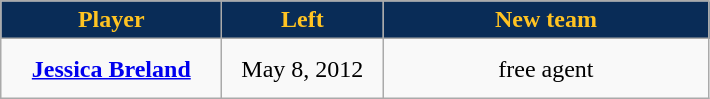<table class="wikitable" style="text-align: center">
<tr align="center"  bgcolor="#dddddd">
<td style="background:#092C57;color:#FFC322; width:140px"><strong>Player</strong></td>
<td style="background:#092C57;color:#FFC322; width:100px"><strong>Left</strong></td>
<td style="background:#092C57;color:#FFC322; width:210px"><strong>New team</strong></td>
</tr>
<tr style="height:40px">
<td><strong><a href='#'>Jessica Breland</a></strong></td>
<td>May 8, 2012</td>
<td>free agent</td>
</tr>
</table>
